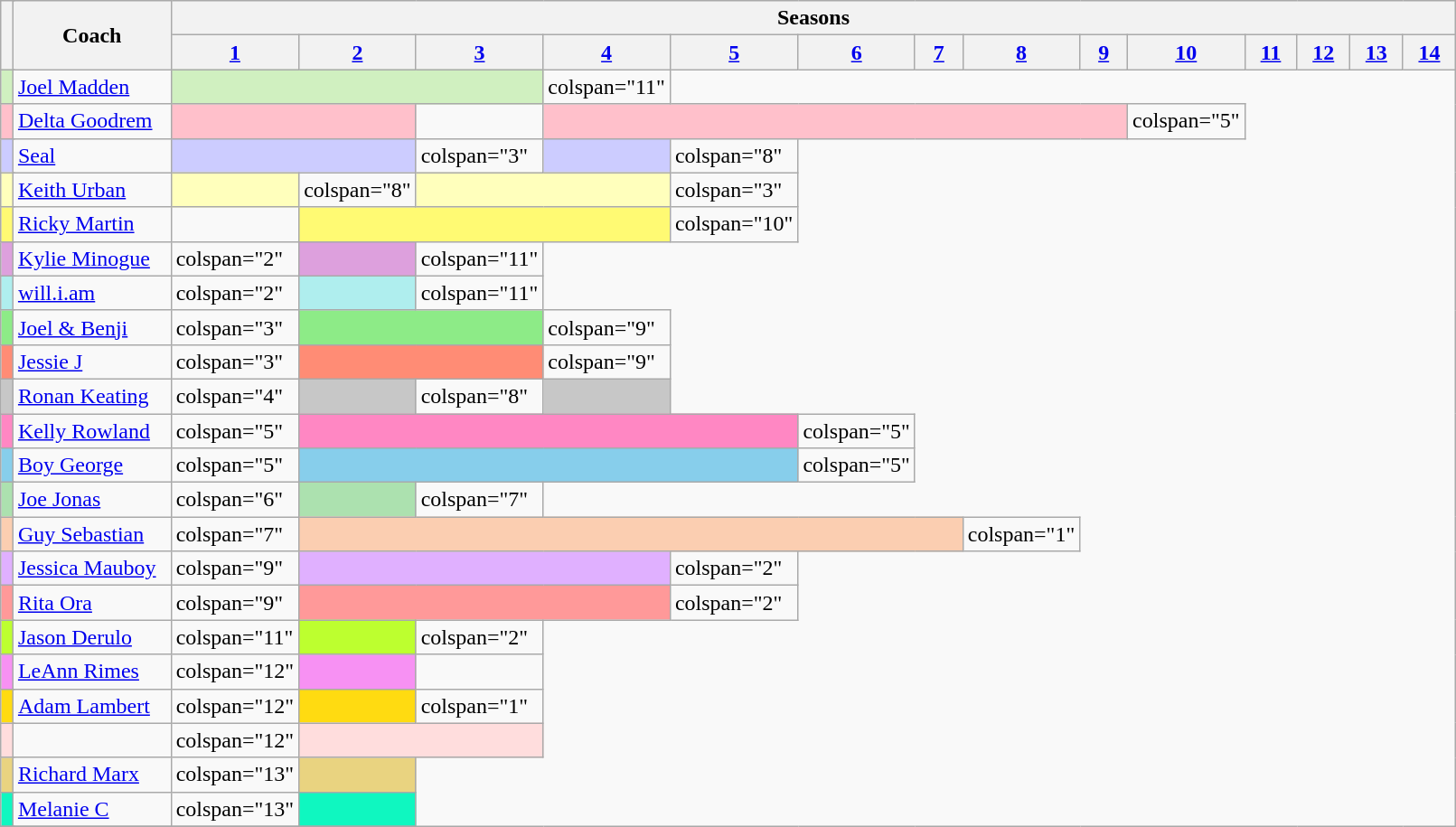<table class="wikitable plainrowheaders collapsible mw-collapsible" style="width:85%">
<tr>
<th rowspan="2" colspan="2" style="width:1%"></th>
<th rowspan="2" style="width:15%">Coach</th>
<th colspan="14">Seasons</th>
</tr>
<tr>
<th style="width:5%"><a href='#'>1</a></th>
<th style="width:5%"><a href='#'>2</a></th>
<th style="width:5%"><a href='#'>3</a></th>
<th style="width:5%"><a href='#'>4</a></th>
<th style="width:5%"><a href='#'>5</a></th>
<th style="width:5%"><a href='#'>6</a></th>
<th style="width:5%"><a href='#'>7</a></th>
<th style="width:5%"><a href='#'>8</a></th>
<th style="width:5%"><a href='#'>9</a></th>
<th style="width:5%"><a href='#'>10</a></th>
<th style="width:5%"><a href='#'>11</a></th>
<th style="width:5%"><a href='#'>12</a></th>
<th style="width:5%"><a href='#'>13</a></th>
<th style="width:5%"><a href='#'>14</a></th>
</tr>
<tr>
<th colspan="2" style="background:#d0f0c0"></th>
<td><a href='#'>Joel Madden</a></td>
<td colspan="3" style="background:#d0f0c0"></td>
<td>colspan="11" </td>
</tr>
<tr>
<th colspan="2" style="background: pink"></th>
<td><a href='#'>Delta Goodrem</a></td>
<td colspan="2" style="background: pink"></td>
<td></td>
<td colspan="6" style="background: pink"></td>
<td>colspan="5" </td>
</tr>
<tr>
<th colspan="2" style="background:#ccccff"></th>
<td><a href='#'>Seal</a></td>
<td colspan="2" style="background:#ccccff"></td>
<td>colspan="3" </td>
<td style="background:#ccccff"></td>
<td>colspan="8" </td>
</tr>
<tr>
<th colspan="2" style="background:#ffffbc"></th>
<td><a href='#'>Keith Urban</a></td>
<td style="background:#ffffbc"></td>
<td>colspan="8" </td>
<td colspan="2" style="background:#ffffbc"></td>
<td>colspan="3" </td>
</tr>
<tr>
<th colspan="2" style="background:#fffa73"></th>
<td><a href='#'>Ricky Martin</a></td>
<td></td>
<td colspan="3" style="background:#fffa73"></td>
<td>colspan="10" </td>
</tr>
<tr>
<th colspan="2" style="background:#dda0dd"></th>
<td><a href='#'>Kylie Minogue</a></td>
<td>colspan="2" </td>
<td style="background:#dda0dd"></td>
<td>colspan="11" </td>
</tr>
<tr>
<th colspan="2" style="background:#afeeee"></th>
<td><a href='#'>will.i.am</a></td>
<td>colspan="2" </td>
<td style="background:#afeeee"></td>
<td>colspan="11" </td>
</tr>
<tr>
<th colspan="2" style="background:#8deb87"></th>
<td><a href='#'>Joel & Benji</a></td>
<td>colspan="3" </td>
<td colspan="2" style="background:#8deb87"></td>
<td>colspan="9" </td>
</tr>
<tr>
<th colspan="2" style="background:#ff8c75"></th>
<td><a href='#'>Jessie J</a></td>
<td>colspan="3" </td>
<td colspan="2" style="background:#ff8c75"></td>
<td>colspan="9" </td>
</tr>
<tr>
<th colspan="2" style="background:#c7c7c7"></th>
<td><a href='#'>Ronan Keating</a></td>
<td>colspan="4" </td>
<td style="background:#c7c7c7"></td>
<td>colspan="8" </td>
<td style="background:#c7c7c7"></td>
</tr>
<tr>
<th colspan="2" style="background:#FF87C3"></th>
<td><a href='#'>Kelly Rowland</a></td>
<td>colspan="5" </td>
<td colspan="4" style="background:#FF87C3"></td>
<td>colspan="5" </td>
</tr>
<tr>
<th colspan="2" style="background:#87ceeb"></th>
<td><a href='#'>Boy George</a></td>
<td>colspan="5" </td>
<td colspan="4" style="background:#87ceeb"></td>
<td>colspan="5" </td>
</tr>
<tr>
<th colspan="2" style="background:#ace1af"></th>
<td><a href='#'>Joe Jonas</a></td>
<td>colspan="6" </td>
<td style="background:#ace1af"></td>
<td>colspan="7" </td>
</tr>
<tr>
<th colspan="2" style="background:#fbceb1"></th>
<td><a href='#'>Guy Sebastian</a></td>
<td>colspan="7" </td>
<td colspan=6 style="background:#fbceb1"></td>
<td>colspan="1" </td>
</tr>
<tr>
<th colspan="2" style="background:#E0B0ff"></th>
<td><a href='#'>Jessica Mauboy</a></td>
<td>colspan="9" </td>
<td colspan="3" style="background:#E0B0ff"></td>
<td>colspan="2" </td>
</tr>
<tr>
<th colspan="2" style="background:#ff9999"></th>
<td><a href='#'>Rita Ora</a></td>
<td>colspan="9" </td>
<td colspan="3" style="background:#ff9999"></td>
<td>colspan="2" </td>
</tr>
<tr>
<th colspan="2" style="background:#bdff2f"></th>
<td><a href='#'>Jason Derulo</a></td>
<td>colspan="11" </td>
<td colspan="1" style="background:#bdff2f"></td>
<td>colspan="2" </td>
</tr>
<tr>
<th colspan="2" style="background:#f791f3"></th>
<td><a href='#'>LeAnn Rimes</a></td>
<td>colspan="12" </td>
<td colspan="1" style="background:#f791f3"></td>
<td></td>
</tr>
<tr>
<th colspan="2" style="background:#ffdb11"></th>
<td><a href='#'>Adam Lambert</a></td>
<td>colspan="12" </td>
<td colspan="1" style="background:#ffdb11"></td>
<td>colspan="1" </td>
</tr>
<tr>
<th colspan="2" style="background:#ffdddd"></th>
<td></td>
<td>colspan="12" </td>
<td colspan="2" style="background:#ffdddd"></td>
</tr>
<tr>
<td colspan="2" style="background:#E9D380"></td>
<td><a href='#'>Richard Marx</a></td>
<td>colspan="13" </td>
<td colspan="1" style="background:#E9D380"></td>
</tr>
<tr>
<th colspan="2" style="background:#0ff7c0"></th>
<td><a href='#'>Melanie C</a></td>
<td>colspan="13" </td>
<td colspan="1" style="background:#0ff7c0"></td>
</tr>
<tr>
</tr>
</table>
